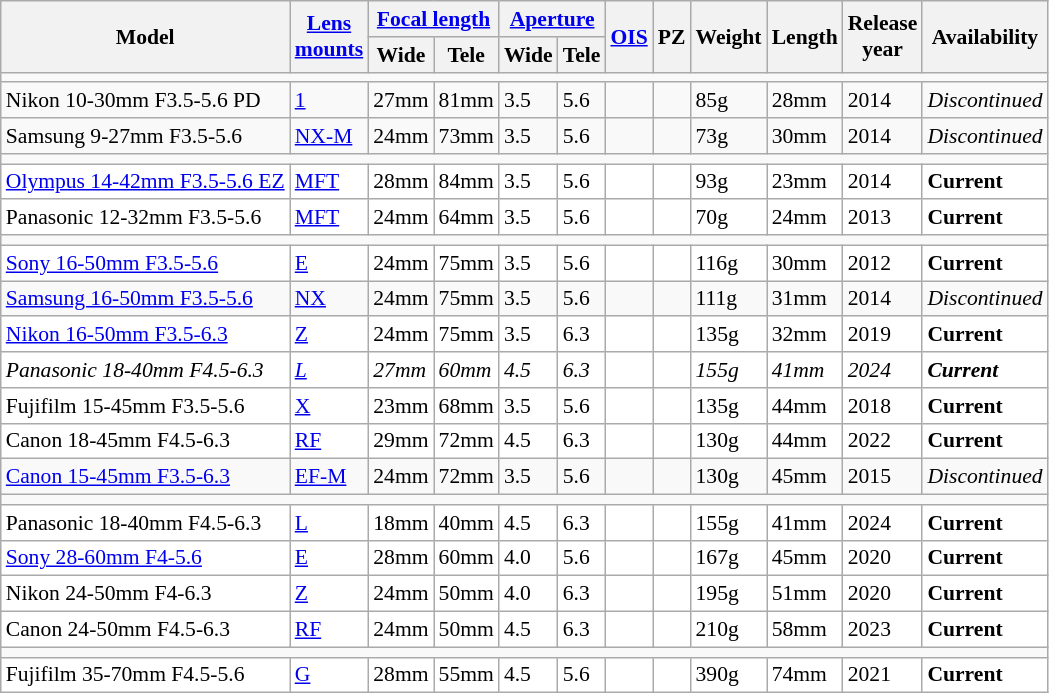<table class="wikitable col3right col4right col5right col6right col9right col10right" style="font-size:90%;white-space:nowrap">
<tr>
<th rowspan=2>Model</th>
<th rowspan=2><a href='#'>Lens<br>mounts</a></th>
<th colspan=2><a href='#'>Focal length</a></th>
<th colspan=2><a href='#'>Aperture</a></th>
<th rowspan=2><a href='#'>OIS</a></th>
<th rowspan=2>PZ</th>
<th rowspan=2>Weight</th>
<th rowspan=2>Length</th>
<th rowspan=2>Release<br>year</th>
<th rowspan=2>Availability</th>
</tr>
<tr>
<th>Wide</th>
<th>Tele</th>
<th>Wide</th>
<th>Tele</th>
</tr>
<tr>
<td colspan=12></td>
</tr>
<tr>
<td>Nikon 10-30mm F3.5-5.6 PD</td>
<td><a href='#'>1</a></td>
<td>27mm</td>
<td>81mm</td>
<td>3.5</td>
<td>5.6</td>
<td></td>
<td></td>
<td>85g</td>
<td>28mm</td>
<td>2014</td>
<td><em>Discontinued</em></td>
</tr>
<tr>
<td>Samsung 9-27mm F3.5-5.6</td>
<td><a href='#'>NX-M</a></td>
<td>24mm</td>
<td>73mm</td>
<td>3.5</td>
<td>5.6</td>
<td></td>
<td></td>
<td>73g</td>
<td>30mm</td>
<td>2014</td>
<td><em>Discontinued</em></td>
</tr>
<tr>
<td colspan=12></td>
</tr>
<tr style="background:#fff">
<td><a href='#'>Olympus 14-42mm F3.5-5.6 EZ</a></td>
<td><a href='#'>MFT</a></td>
<td>28mm</td>
<td>84mm</td>
<td>3.5</td>
<td>5.6</td>
<td></td>
<td></td>
<td>93g</td>
<td>23mm</td>
<td>2014</td>
<td><strong>Current</strong></td>
</tr>
<tr style="background:#fff">
<td>Panasonic 12-32mm F3.5-5.6</td>
<td><a href='#'>MFT</a></td>
<td>24mm</td>
<td>64mm</td>
<td>3.5</td>
<td>5.6</td>
<td></td>
<td></td>
<td>70g</td>
<td>24mm</td>
<td>2013</td>
<td><strong>Current</strong></td>
</tr>
<tr>
<td colspan=12></td>
</tr>
<tr style="background:#fff">
<td><a href='#'>Sony 16-50mm F3.5-5.6</a></td>
<td><a href='#'>E</a></td>
<td>24mm</td>
<td>75mm</td>
<td>3.5</td>
<td>5.6</td>
<td></td>
<td></td>
<td>116g</td>
<td>30mm</td>
<td>2012</td>
<td><strong>Current</strong></td>
</tr>
<tr>
<td><a href='#'>Samsung 16-50mm F3.5-5.6</a></td>
<td><a href='#'>NX</a></td>
<td>24mm</td>
<td>75mm</td>
<td>3.5</td>
<td>5.6</td>
<td></td>
<td></td>
<td>111g</td>
<td>31mm</td>
<td>2014</td>
<td><em>Discontinued</em></td>
</tr>
<tr style="background:#fff">
<td><a href='#'>Nikon 16-50mm F3.5-6.3</a></td>
<td><a href='#'>Z</a></td>
<td>24mm</td>
<td>75mm</td>
<td>3.5</td>
<td>6.3</td>
<td></td>
<td></td>
<td>135g</td>
<td>32mm</td>
<td>2019</td>
<td><strong>Current</strong></td>
</tr>
<tr style="background:#fff;font-style:italic">
<td>Panasonic 18-40mm F4.5-6.3</td>
<td><a href='#'>L</a></td>
<td>27mm</td>
<td>60mm</td>
<td>4.5</td>
<td>6.3</td>
<td></td>
<td></td>
<td>155g</td>
<td>41mm</td>
<td>2024</td>
<td><strong>Current</strong></td>
</tr>
<tr style="background:#fff">
<td>Fujifilm 15-45mm F3.5-5.6</td>
<td><a href='#'>X</a></td>
<td>23mm</td>
<td>68mm</td>
<td>3.5</td>
<td>5.6</td>
<td></td>
<td></td>
<td>135g</td>
<td>44mm</td>
<td>2018</td>
<td><strong>Current</strong></td>
</tr>
<tr style="background:#fff">
<td>Canon 18-45mm F4.5-6.3</td>
<td><a href='#'>RF</a></td>
<td>29mm</td>
<td>72mm</td>
<td>4.5</td>
<td>6.3</td>
<td></td>
<td></td>
<td>130g</td>
<td>44mm</td>
<td>2022</td>
<td><strong>Current</strong></td>
</tr>
<tr>
<td><a href='#'>Canon 15-45mm F3.5-6.3</a></td>
<td><a href='#'>EF-M</a></td>
<td>24mm</td>
<td>72mm</td>
<td>3.5</td>
<td>5.6</td>
<td></td>
<td></td>
<td>130g</td>
<td>45mm</td>
<td>2015</td>
<td><em>Discontinued</em></td>
</tr>
<tr>
<td colspan=12></td>
</tr>
<tr style="background:#fff">
<td>Panasonic 18-40mm F4.5-6.3</td>
<td><a href='#'>L</a></td>
<td>18mm</td>
<td>40mm</td>
<td>4.5</td>
<td>6.3</td>
<td></td>
<td></td>
<td>155g</td>
<td>41mm</td>
<td>2024</td>
<td><strong>Current</strong></td>
</tr>
<tr style="background:#fff">
<td><a href='#'>Sony 28-60mm F4-5.6</a></td>
<td><a href='#'>E</a></td>
<td>28mm</td>
<td>60mm</td>
<td>4.0</td>
<td>5.6</td>
<td></td>
<td></td>
<td>167g</td>
<td>45mm</td>
<td>2020</td>
<td><strong>Current</strong></td>
</tr>
<tr style="background:#fff">
<td>Nikon 24-50mm F4-6.3</td>
<td><a href='#'>Z</a></td>
<td>24mm</td>
<td>50mm</td>
<td>4.0</td>
<td>6.3</td>
<td></td>
<td></td>
<td>195g</td>
<td>51mm</td>
<td>2020</td>
<td><strong>Current</strong></td>
</tr>
<tr style="background:#fff">
<td>Canon 24-50mm F4.5-6.3</td>
<td><a href='#'>RF</a></td>
<td>24mm</td>
<td>50mm</td>
<td>4.5</td>
<td>6.3</td>
<td></td>
<td></td>
<td>210g</td>
<td>58mm</td>
<td>2023</td>
<td><strong>Current</strong></td>
</tr>
<tr>
<td colspan=12></td>
</tr>
<tr style="background:#fff">
<td>Fujifilm 35-70mm F4.5-5.6</td>
<td><a href='#'>G</a></td>
<td>28mm</td>
<td>55mm</td>
<td>4.5</td>
<td>5.6</td>
<td></td>
<td></td>
<td>390g</td>
<td>74mm</td>
<td>2021</td>
<td><strong>Current</strong></td>
</tr>
</table>
